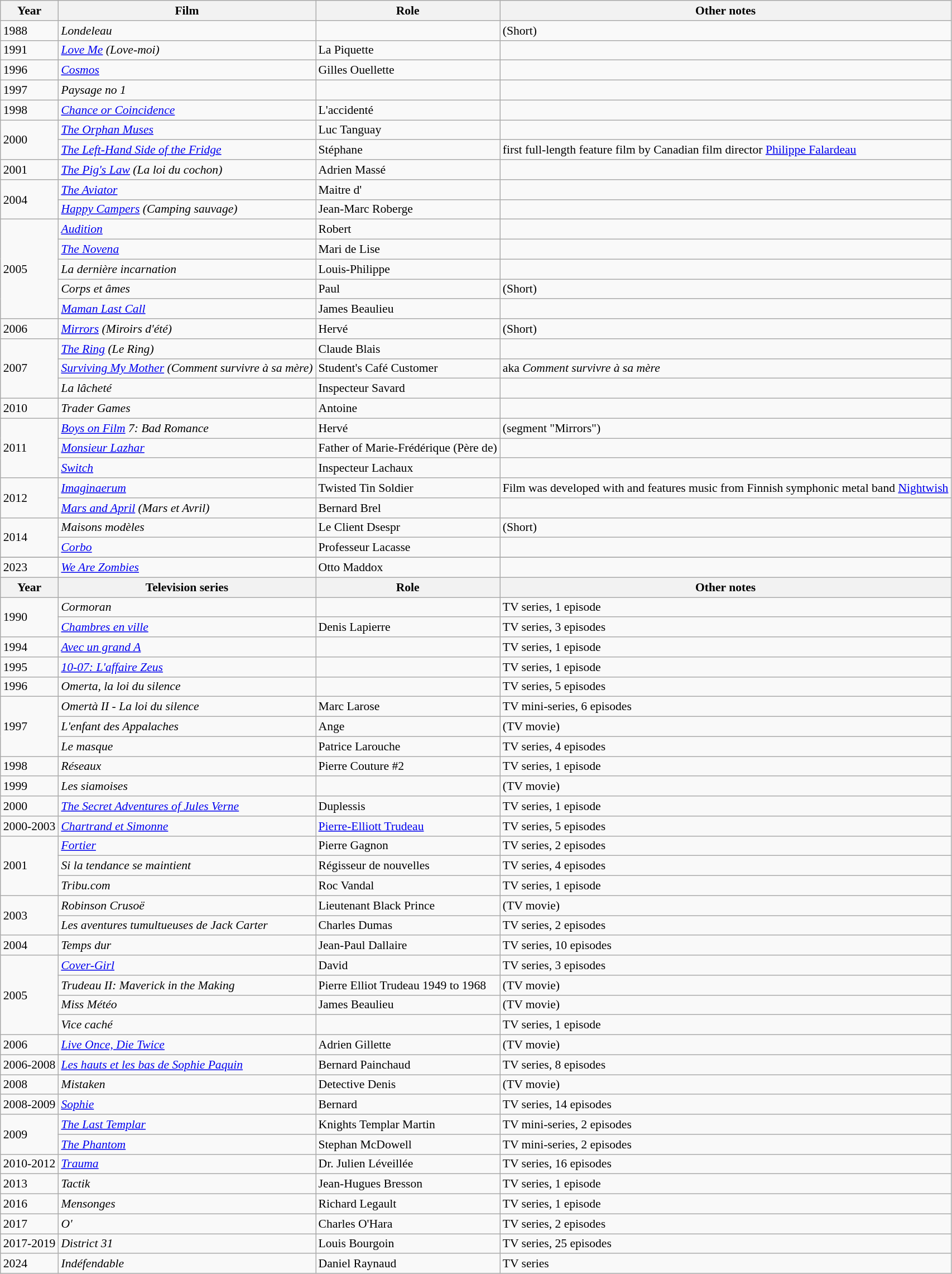<table class="wikitable" style="font-size: 90%;">
<tr>
<th>Year</th>
<th>Film</th>
<th>Role</th>
<th>Other notes</th>
</tr>
<tr>
<td>1988</td>
<td><em>Londeleau</em></td>
<td></td>
<td>(Short)</td>
</tr>
<tr>
<td>1991</td>
<td><em><a href='#'>Love Me</a> (Love-moi)</em></td>
<td>La Piquette</td>
<td></td>
</tr>
<tr>
<td>1996</td>
<td><em><a href='#'>Cosmos</a></em></td>
<td>Gilles Ouellette</td>
<td></td>
</tr>
<tr>
<td>1997</td>
<td><em>Paysage no 1</em></td>
<td></td>
<td></td>
</tr>
<tr>
<td>1998</td>
<td><em><a href='#'>Chance or Coincidence</a></em></td>
<td>L'accidenté</td>
<td></td>
</tr>
<tr>
<td rowspan=2>2000</td>
<td><em><a href='#'>The Orphan Muses</a></em></td>
<td>Luc Tanguay</td>
<td></td>
</tr>
<tr>
<td><em><a href='#'>The Left-Hand Side of the Fridge</a></em></td>
<td>Stéphane</td>
<td>first full-length feature film by Canadian film director <a href='#'>Philippe Falardeau</a></td>
</tr>
<tr>
<td>2001</td>
<td><em><a href='#'>The Pig's Law</a> (La loi du cochon)</em></td>
<td>Adrien Massé</td>
<td></td>
</tr>
<tr>
<td rowspan=2>2004</td>
<td><em><a href='#'>The Aviator</a></em></td>
<td>Maitre d'</td>
<td></td>
</tr>
<tr>
<td><em><a href='#'>Happy Campers</a> (Camping sauvage)</em></td>
<td>Jean-Marc Roberge</td>
<td></td>
</tr>
<tr>
<td rowspan=5>2005</td>
<td><em><a href='#'>Audition</a></em></td>
<td>Robert</td>
<td></td>
</tr>
<tr>
<td><em><a href='#'>The Novena</a></em></td>
<td>Mari de Lise</td>
<td></td>
</tr>
<tr>
<td><em>La dernière incarnation</em></td>
<td>Louis-Philippe</td>
<td></td>
</tr>
<tr>
<td><em>Corps et âmes</em></td>
<td>Paul</td>
<td>(Short)</td>
</tr>
<tr>
<td><em><a href='#'>Maman Last Call</a></em></td>
<td>James Beaulieu</td>
<td></td>
</tr>
<tr>
<td>2006</td>
<td><em><a href='#'>Mirrors</a> (Miroirs d'été)</em></td>
<td>Hervé</td>
<td>(Short)</td>
</tr>
<tr>
<td rowspan=3>2007</td>
<td><em><a href='#'>The Ring</a> (Le Ring)</em></td>
<td>Claude Blais</td>
<td></td>
</tr>
<tr>
<td><em><a href='#'>Surviving My Mother</a> (Comment survivre à sa mère)</em></td>
<td>Student's Café Customer</td>
<td>aka <em>Comment survivre à sa mère</em></td>
</tr>
<tr>
<td><em>La lâcheté</em></td>
<td>Inspecteur Savard</td>
<td></td>
</tr>
<tr>
<td>2010</td>
<td><em>Trader Games</em></td>
<td>Antoine</td>
<td></td>
</tr>
<tr>
<td rowspan=3>2011</td>
<td><em><a href='#'>Boys on Film</a> 7: Bad Romance</em></td>
<td>Hervé</td>
<td>(segment "Mirrors")</td>
</tr>
<tr>
<td><em><a href='#'>Monsieur Lazhar</a></em></td>
<td>Father of Marie-Frédérique (Père de)</td>
<td></td>
</tr>
<tr>
<td><em><a href='#'>Switch</a></em></td>
<td>Inspecteur Lachaux</td>
<td></td>
</tr>
<tr>
<td rowspan=2>2012</td>
<td><em><a href='#'>Imaginaerum</a></em></td>
<td>Twisted Tin Soldier</td>
<td>Film was developed with and features music from Finnish symphonic metal band <a href='#'>Nightwish</a></td>
</tr>
<tr>
<td><em><a href='#'>Mars and April</a> (Mars et Avril)</em></td>
<td>Bernard Brel</td>
<td></td>
</tr>
<tr>
<td rowspan=2>2014</td>
<td><em>Maisons modèles</em></td>
<td>Le Client Dsespr</td>
<td>(Short)</td>
</tr>
<tr>
<td><em><a href='#'>Corbo</a></em></td>
<td>Professeur Lacasse</td>
<td></td>
</tr>
<tr>
</tr>
<tr>
<td>2023</td>
<td><em><a href='#'>We Are Zombies</a></em></td>
<td>Otto Maddox</td>
<td></td>
</tr>
<tr>
<th>Year</th>
<th>Television series</th>
<th>Role</th>
<th>Other notes</th>
</tr>
<tr>
<td rowspan=2>1990</td>
<td><em>Cormoran</em></td>
<td></td>
<td>TV series, 1 episode</td>
</tr>
<tr>
<td><em><a href='#'>Chambres en ville</a></em></td>
<td>Denis Lapierre</td>
<td>TV series, 3 episodes</td>
</tr>
<tr>
<td>1994</td>
<td><em><a href='#'>Avec un grand A</a></em></td>
<td></td>
<td>TV series, 1 episode</td>
</tr>
<tr>
<td>1995</td>
<td><em><a href='#'>10-07: L'affaire Zeus</a></em></td>
<td></td>
<td>TV series, 1 episode</td>
</tr>
<tr>
<td>1996</td>
<td><em>Omerta, la loi du silence</em></td>
<td Marc Larose></td>
<td>TV series, 5 episodes</td>
</tr>
<tr>
<td rowspan=3>1997</td>
<td><em>Omertà II - La loi du silence</em></td>
<td>Marc Larose</td>
<td>TV mini-series, 6 episodes</td>
</tr>
<tr>
<td><em>L'enfant des Appalaches</em></td>
<td>Ange</td>
<td>(TV movie)</td>
</tr>
<tr>
<td><em>Le masque</em></td>
<td>Patrice Larouche</td>
<td>TV series, 4 episodes</td>
</tr>
<tr>
<td>1998</td>
<td><em>Réseaux</em></td>
<td>Pierre Couture #2</td>
<td>TV series, 1 episode</td>
</tr>
<tr>
<td>1999</td>
<td><em>Les siamoises</em></td>
<td></td>
<td>(TV movie)</td>
</tr>
<tr>
<td>2000</td>
<td><em><a href='#'>The Secret Adventures of Jules Verne</a></em></td>
<td>Duplessis</td>
<td>TV series, 1 episode</td>
</tr>
<tr>
<td>2000-2003</td>
<td><em><a href='#'>Chartrand et Simonne</a></em></td>
<td><a href='#'>Pierre-Elliott Trudeau</a></td>
<td>TV series, 5 episodes</td>
</tr>
<tr>
<td rowspan=3>2001</td>
<td><em><a href='#'>Fortier</a></em></td>
<td>Pierre Gagnon</td>
<td>TV series, 2 episodes</td>
</tr>
<tr>
<td><em>Si la tendance se maintient</em></td>
<td>Régisseur de nouvelles</td>
<td>TV series, 4 episodes</td>
</tr>
<tr>
<td><em>Tribu.com</em></td>
<td>Roc Vandal</td>
<td>TV series, 1 episode</td>
</tr>
<tr>
<td rowspan=2>2003</td>
<td><em>Robinson Crusoë</em></td>
<td>Lieutenant Black Prince</td>
<td>(TV movie)</td>
</tr>
<tr>
<td><em>Les aventures tumultueuses de Jack Carter</em></td>
<td>Charles Dumas</td>
<td>TV series, 2 episodes</td>
</tr>
<tr>
<td>2004</td>
<td><em>Temps dur</em></td>
<td>Jean-Paul Dallaire</td>
<td>TV series, 10 episodes</td>
</tr>
<tr>
<td rowspan=4>2005</td>
<td><em><a href='#'>Cover-Girl</a></em></td>
<td>David</td>
<td>TV series, 3 episodes</td>
</tr>
<tr>
<td><em>Trudeau II: Maverick in the Making</em></td>
<td>Pierre Elliot Trudeau 1949 to 1968</td>
<td>(TV movie)</td>
</tr>
<tr>
<td><em>Miss Météo</em></td>
<td>James Beaulieu</td>
<td>(TV movie)</td>
</tr>
<tr>
<td><em>Vice caché</em></td>
<td></td>
<td>TV series, 1 episode</td>
</tr>
<tr>
<td>2006</td>
<td><em><a href='#'>Live Once, Die Twice</a></em></td>
<td>Adrien Gillette</td>
<td>(TV movie)</td>
</tr>
<tr>
<td>2006-2008</td>
<td><em><a href='#'>Les hauts et les bas de Sophie Paquin</a></em></td>
<td>Bernard Painchaud</td>
<td>TV series, 8 episodes</td>
</tr>
<tr>
<td>2008</td>
<td><em>Mistaken</em></td>
<td>Detective Denis</td>
<td>(TV movie)</td>
</tr>
<tr>
<td>2008-2009</td>
<td><em><a href='#'>Sophie</a></em></td>
<td>Bernard</td>
<td>TV series, 14 episodes</td>
</tr>
<tr>
<td rowspan=2>2009</td>
<td><em><a href='#'>The Last Templar</a></em></td>
<td>Knights Templar Martin</td>
<td>TV mini-series, 2 episodes</td>
</tr>
<tr>
<td 2009><em><a href='#'>The Phantom</a></em></td>
<td>Stephan McDowell</td>
<td>TV mini-series, 2 episodes</td>
</tr>
<tr>
<td>2010-2012</td>
<td><em><a href='#'>Trauma</a></em></td>
<td>Dr. Julien Léveillée</td>
<td>TV series, 16 episodes</td>
</tr>
<tr>
<td>2013</td>
<td><em>Tactik</em></td>
<td>Jean-Hugues Bresson</td>
<td>TV series, 1 episode</td>
</tr>
<tr>
<td>2016</td>
<td><em>Mensonges</em></td>
<td>Richard Legault</td>
<td>TV series, 1 episode</td>
</tr>
<tr>
<td>2017</td>
<td><em> O' </em></td>
<td>Charles O'Hara</td>
<td>TV series, 2 episodes</td>
</tr>
<tr>
<td>2017-2019</td>
<td><em>District 31</em></td>
<td>Louis Bourgoin</td>
<td>TV series, 25 episodes</td>
</tr>
<tr>
<td>2024</td>
<td><em>Indéfendable</em></td>
<td>Daniel Raynaud</td>
<td>TV series</td>
</tr>
</table>
